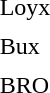<table border="0" cellpadding="4" cellspacing="0" align="center">
<tr>
<td>Loyx</td>
</tr>
<tr>
<td>Bux</td>
</tr>
<tr>
<td>BRO</td>
</tr>
</table>
